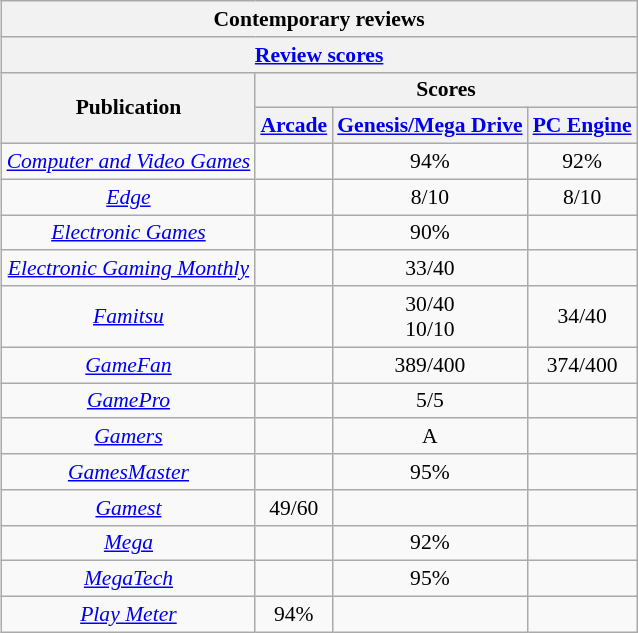<table class="wikitable collapsible" style="float:right; font-size:90%; text-align:center; margin:1em; margin-top:0; padding:0;" cellpadding="0">
<tr>
<th colspan=7 style="font-size: 100%">Contemporary reviews</th>
</tr>
<tr>
<th colspan=7><a href='#'>Review scores</a></th>
</tr>
<tr>
<th rowspan=2>Publication</th>
<th colspan=6>Scores</th>
</tr>
<tr>
<th><a href='#'>Arcade</a></th>
<th><a href='#'>Genesis/Mega Drive</a></th>
<th><a href='#'>PC Engine</a></th>
</tr>
<tr>
<td><em><a href='#'>Computer and Video Games</a></em></td>
<td></td>
<td>94%</td>
<td>92%</td>
</tr>
<tr>
<td><em><a href='#'>Edge</a></em></td>
<td></td>
<td>8/10</td>
<td>8/10</td>
</tr>
<tr>
<td><em><a href='#'>Electronic Games</a></em></td>
<td></td>
<td>90%</td>
<td></td>
</tr>
<tr>
<td><em><a href='#'>Electronic Gaming Monthly</a></em></td>
<td></td>
<td>33/40</td>
<td></td>
</tr>
<tr>
<td><em><a href='#'>Famitsu</a></em></td>
<td></td>
<td>30/40 <br> 10/10</td>
<td>34/40</td>
</tr>
<tr>
<td><em><a href='#'>GameFan</a></em></td>
<td></td>
<td>389/400</td>
<td>374/400</td>
</tr>
<tr>
<td><em><a href='#'>GamePro</a></em></td>
<td></td>
<td>5/5</td>
<td></td>
</tr>
<tr>
<td><em><a href='#'>Gamers</a></em></td>
<td></td>
<td>A</td>
<td></td>
</tr>
<tr>
<td><em><a href='#'>GamesMaster</a></em></td>
<td></td>
<td>95%</td>
<td></td>
</tr>
<tr>
<td><em><a href='#'>Gamest</a></em></td>
<td>49/60</td>
<td></td>
<td></td>
</tr>
<tr>
<td><em><a href='#'>Mega</a></em></td>
<td></td>
<td>92%</td>
<td></td>
</tr>
<tr>
<td><em><a href='#'>MegaTech</a></em></td>
<td></td>
<td>95%</td>
<td></td>
</tr>
<tr>
<td><em><a href='#'>Play Meter</a></em></td>
<td>94%</td>
<td></td>
<td></td>
</tr>
</table>
